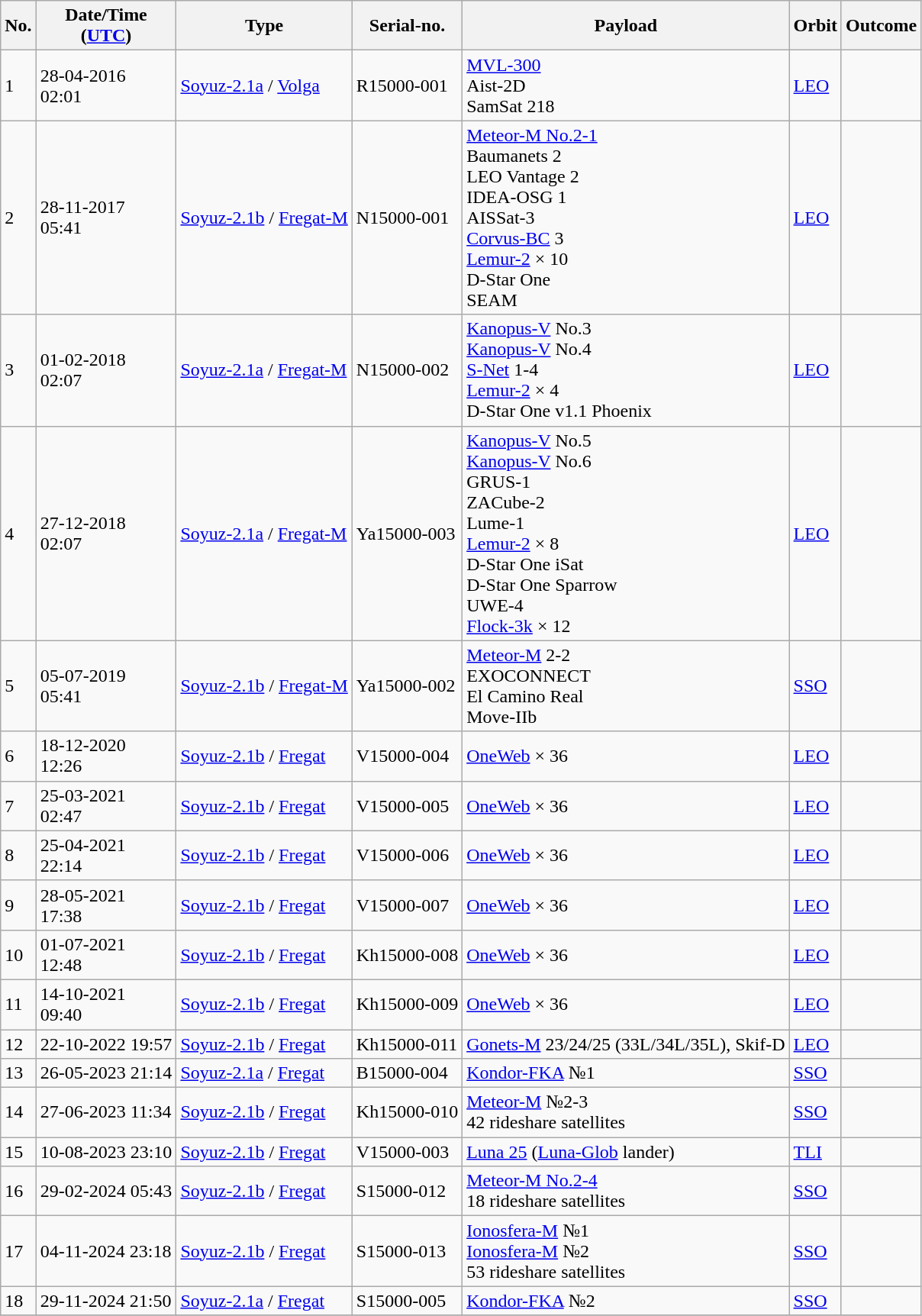<table class="wikitable sortable" style="margin: 1em 1em 1em 0";>
<tr>
<th>No.</th>
<th>Date/Time<br>(<a href='#'>UTC</a>)</th>
<th>Type</th>
<th>Serial-no.</th>
<th>Payload</th>
<th>Orbit</th>
<th>Outcome</th>
</tr>
<tr>
<td>1</td>
<td>28-04-2016<br>02:01</td>
<td><a href='#'>Soyuz-2.1a</a> / <a href='#'>Volga</a></td>
<td>R15000-001</td>
<td><a href='#'>MVL-300</a><br>Aist-2D<br>SamSat 218</td>
<td><a href='#'>LEO</a></td>
<td></td>
</tr>
<tr>
<td>2</td>
<td>28-11-2017<br>05:41</td>
<td><a href='#'>Soyuz-2.1b</a> / <a href='#'>Fregat-M</a></td>
<td>N15000-001</td>
<td><a href='#'>Meteor-M No.2-1</a><br>Baumanets 2<br>LEO Vantage 2<br>IDEA-OSG 1<br>AISSat-3<br><a href='#'>Corvus-BC</a> 3<br><a href='#'>Lemur-2</a> × 10<br>D-Star One<br>SEAM</td>
<td><a href='#'>LEO</a></td>
<td></td>
</tr>
<tr>
<td>3</td>
<td>01-02-2018<br>02:07</td>
<td><a href='#'>Soyuz-2.1a</a> / <a href='#'>Fregat-M</a></td>
<td>N15000-002</td>
<td><a href='#'>Kanopus-V</a> No.3<br><a href='#'>Kanopus-V</a> No.4<br><a href='#'>S-Net</a> 1-4<br><a href='#'>Lemur-2</a> × 4<br>D-Star One v1.1 Phoenix</td>
<td><a href='#'>LEO</a></td>
<td></td>
</tr>
<tr>
<td>4</td>
<td>27-12-2018<br>02:07</td>
<td><a href='#'>Soyuz-2.1a</a> / <a href='#'>Fregat-M</a></td>
<td>Ya15000-003</td>
<td><a href='#'>Kanopus-V</a> No.5<br><a href='#'>Kanopus-V</a> No.6<br>GRUS-1<br>ZACube-2<br>Lume-1<br><a href='#'>Lemur-2</a> × 8<br>D-Star One iSat<br>D-Star One Sparrow<br>UWE-4<br><a href='#'>Flock-3k</a> × 12</td>
<td><a href='#'>LEO</a></td>
<td></td>
</tr>
<tr>
<td>5</td>
<td>05-07-2019<br>05:41</td>
<td><a href='#'>Soyuz-2.1b</a> / <a href='#'>Fregat-M</a></td>
<td>Ya15000-002</td>
<td><a href='#'>Meteor-M</a> 2-2<br>EXOCONNECT<br>El Camino Real<br>Move-IIb</td>
<td><a href='#'>SSO</a></td>
<td></td>
</tr>
<tr>
<td>6</td>
<td>18-12-2020<br>12:26</td>
<td><a href='#'>Soyuz-2.1b</a> / <a href='#'>Fregat</a></td>
<td>V15000-004</td>
<td><a href='#'>OneWeb</a> × 36</td>
<td><a href='#'>LEO</a></td>
<td></td>
</tr>
<tr>
<td>7</td>
<td>25-03-2021<br>02:47</td>
<td><a href='#'>Soyuz-2.1b</a> / <a href='#'>Fregat</a></td>
<td>V15000-005</td>
<td><a href='#'>OneWeb</a> × 36</td>
<td><a href='#'>LEO</a></td>
<td></td>
</tr>
<tr>
<td>8</td>
<td>25-04-2021<br>22:14</td>
<td><a href='#'>Soyuz-2.1b</a> / <a href='#'>Fregat</a></td>
<td>V15000-006</td>
<td><a href='#'>OneWeb</a> × 36</td>
<td><a href='#'>LEO</a></td>
<td></td>
</tr>
<tr>
<td>9</td>
<td>28-05-2021<br>17:38</td>
<td><a href='#'>Soyuz-2.1b</a> / <a href='#'>Fregat</a></td>
<td>V15000-007</td>
<td><a href='#'>OneWeb</a> × 36</td>
<td><a href='#'>LEO</a></td>
<td></td>
</tr>
<tr>
<td>10</td>
<td>01-07-2021<br>12:48</td>
<td><a href='#'>Soyuz-2.1b</a> / <a href='#'>Fregat</a></td>
<td>Kh15000-008</td>
<td><a href='#'>OneWeb</a> × 36</td>
<td><a href='#'>LEO</a></td>
<td></td>
</tr>
<tr>
<td>11</td>
<td>14-10-2021<br>09:40</td>
<td><a href='#'>Soyuz-2.1b</a> / <a href='#'>Fregat</a></td>
<td>Kh15000-009</td>
<td><a href='#'>OneWeb</a> × 36</td>
<td><a href='#'>LEO</a></td>
<td></td>
</tr>
<tr>
<td>12</td>
<td>22-10-2022 19:57</td>
<td><a href='#'>Soyuz-2.1b</a> / <a href='#'>Fregat</a></td>
<td>Kh15000-011</td>
<td><a href='#'>Gonets-M</a> 23/24/25 (33L/34L/35L), Skif-D</td>
<td><a href='#'>LEO</a></td>
<td></td>
</tr>
<tr>
<td>13</td>
<td>26-05-2023 21:14</td>
<td><a href='#'>Soyuz-2.1a</a> / <a href='#'>Fregat</a></td>
<td>В15000-004</td>
<td><a href='#'>Kondor-FKA</a> №1</td>
<td><a href='#'>SSO</a></td>
<td></td>
</tr>
<tr>
<td>14</td>
<td>27-06-2023 11:34</td>
<td><a href='#'>Soyuz-2.1b</a> / <a href='#'>Fregat</a></td>
<td>Kh15000-010</td>
<td><a href='#'>Meteor-M</a> №2-3<br>42 rideshare satellites</td>
<td><a href='#'>SSO</a></td>
<td></td>
</tr>
<tr>
<td>15</td>
<td>10-08-2023 23:10</td>
<td><a href='#'>Soyuz-2.1b</a> / <a href='#'>Fregat</a></td>
<td>V15000-003</td>
<td><a href='#'>Luna 25</a> (<a href='#'>Luna-Glob</a> lander)</td>
<td><a href='#'>TLI</a></td>
<td></td>
</tr>
<tr>
<td>16</td>
<td>29-02-2024 05:43</td>
<td><a href='#'>Soyuz-2.1b</a> / <a href='#'>Fregat</a></td>
<td>S15000-012</td>
<td><a href='#'>Meteor-M No.2-4</a><br>18 rideshare satellites</td>
<td><a href='#'>SSO</a></td>
<td></td>
</tr>
<tr>
<td>17</td>
<td>04-11-2024 23:18</td>
<td><a href='#'>Soyuz-2.1b</a> / <a href='#'>Fregat</a></td>
<td>S15000-013</td>
<td><a href='#'>Ionosfera-M</a> №1<br><a href='#'>Ionosfera-M</a> №2<br>53 rideshare satellites</td>
<td><a href='#'>SSO</a></td>
<td></td>
</tr>
<tr>
<td>18</td>
<td>29-11-2024 21:50</td>
<td><a href='#'>Soyuz-2.1a</a> / <a href='#'>Fregat</a></td>
<td>S15000-005</td>
<td><a href='#'>Kondor-FKA</a> №2</td>
<td><a href='#'>SSO</a></td>
<td></td>
</tr>
<tr>
</tr>
</table>
